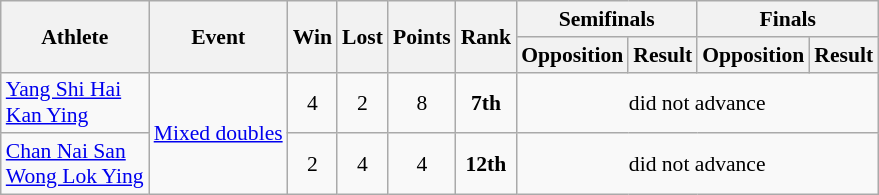<table class=wikitable style="font-size:90%">
<tr>
<th rowspan=2>Athlete</th>
<th rowspan=2>Event</th>
<th rowspan=2>Win</th>
<th rowspan=2>Lost</th>
<th rowspan=2>Points</th>
<th rowspan=2>Rank</th>
<th colspan=2>Semifinals</th>
<th colspan=2>Finals</th>
</tr>
<tr>
<th>Opposition</th>
<th>Result</th>
<th>Opposition</th>
<th>Result</th>
</tr>
<tr>
<td><a href='#'>Yang Shi Hai</a><br><a href='#'>Kan Ying</a></td>
<td rowspan=2><a href='#'>Mixed doubles</a></td>
<td align=center>4</td>
<td align=center>2</td>
<td align=center>8</td>
<td align=center><strong>7th</strong></td>
<td align=center colspan="7">did not advance</td>
</tr>
<tr>
<td><a href='#'>Chan Nai San</a><br><a href='#'>Wong Lok Ying</a></td>
<td align=center>2</td>
<td align=center>4</td>
<td align=center>4</td>
<td align=center><strong>12th</strong></td>
<td align=center colspan="7">did not advance</td>
</tr>
</table>
